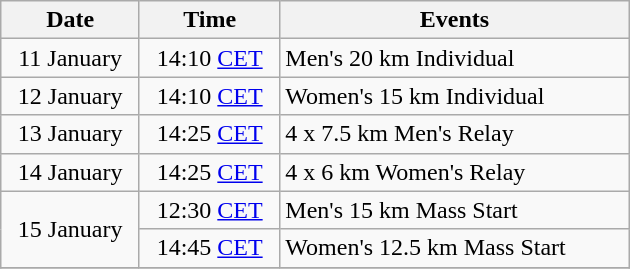<table class="wikitable" style="text-align: center" width="420">
<tr>
<th>Date</th>
<th>Time</th>
<th>Events</th>
</tr>
<tr>
<td>11 January</td>
<td>14:10 <a href='#'>CET</a></td>
<td style="text-align: left">Men's 20 km Individual</td>
</tr>
<tr>
<td>12 January</td>
<td>14:10 <a href='#'>CET</a></td>
<td style="text-align: left">Women's 15 km Individual</td>
</tr>
<tr>
<td>13 January</td>
<td>14:25 <a href='#'>CET</a></td>
<td style="text-align: left">4 x 7.5 km Men's Relay</td>
</tr>
<tr>
<td>14 January</td>
<td>14:25 <a href='#'>CET</a></td>
<td style="text-align: left">4 x 6 km Women's Relay</td>
</tr>
<tr>
<td rowspan=2>15 January</td>
<td>12:30 <a href='#'>CET</a></td>
<td style="text-align: left">Men's 15 km Mass Start</td>
</tr>
<tr>
<td>14:45 <a href='#'>CET</a></td>
<td style="text-align: left">Women's 12.5 km Mass Start</td>
</tr>
<tr>
</tr>
</table>
